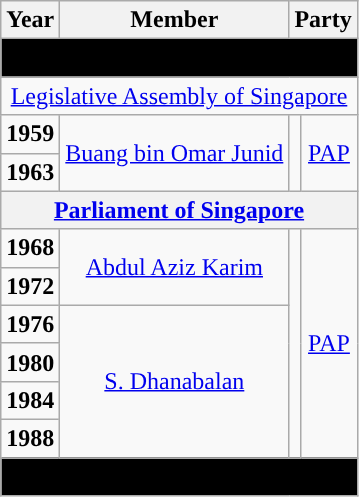<table class="wikitable" align="center" style="text-align:center">
<tr>
<th>Year</th>
<th>Member</th>
<th colspan="2">Party</th>
</tr>
<tr>
<td colspan=4 bgcolor=black><span><strong>Formation</strong></span></td>
</tr>
<tr>
<td colspan="4"><a href='#'>Legislative Assembly of Singapore</a></td>
</tr>
<tr>
<td><strong>1959</strong></td>
<td rowspan="2"><a href='#'>Buang bin Omar Junid</a></td>
<td rowspan="2"></td>
<td rowspan="2"><a href='#'>PAP</a></td>
</tr>
<tr>
<td><strong>1963</strong></td>
</tr>
<tr>
<th colspan="4"><a href='#'>Parliament of Singapore</a></th>
</tr>
<tr>
<td><strong>1968</strong></td>
<td rowspan="2"><a href='#'>Abdul Aziz Karim</a></td>
<td rowspan="6"></td>
<td rowspan="6"><a href='#'>PAP</a></td>
</tr>
<tr>
<td><strong>1972</strong></td>
</tr>
<tr>
<td><strong>1976</strong></td>
<td rowspan="4"><a href='#'>S. Dhanabalan</a></td>
</tr>
<tr>
<td><strong>1980</strong></td>
</tr>
<tr>
<td><strong>1984</strong></td>
</tr>
<tr>
<td><strong>1988</strong></td>
</tr>
<tr>
<td colspan=4 bgcolor=black><span><strong>Constituency abolished (1991)</strong></span></td>
</tr>
</table>
